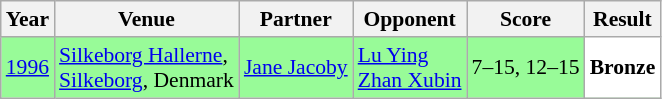<table class="sortable wikitable" style="font-size: 90%;">
<tr>
<th>Year</th>
<th>Venue</th>
<th>Partner</th>
<th>Opponent</th>
<th>Score</th>
<th>Result</th>
</tr>
<tr style="background:#98FB98">
<td align="center"><a href='#'>1996</a></td>
<td align="left"><a href='#'>Silkeborg Hallerne</a>,<br><a href='#'>Silkeborg</a>, Denmark</td>
<td align="left"> <a href='#'>Jane Jacoby</a></td>
<td align="left"> <a href='#'>Lu Ying</a><br> <a href='#'>Zhan Xubin</a></td>
<td align="left">7–15, 12–15</td>
<td style="text-align:left; background:white"> <strong>Bronze</strong></td>
</tr>
</table>
